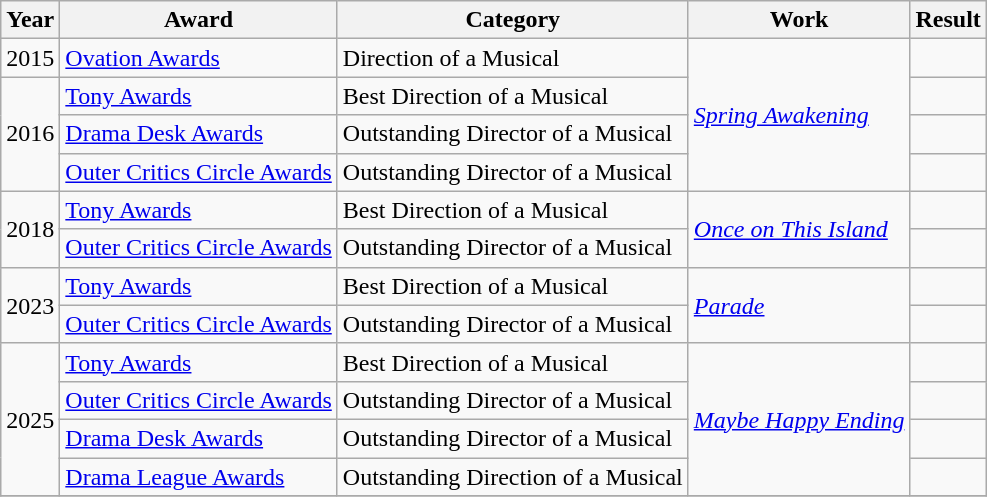<table class="wikitable">
<tr>
<th>Year</th>
<th>Award</th>
<th>Category</th>
<th>Work</th>
<th>Result</th>
</tr>
<tr>
<td>2015</td>
<td><a href='#'>Ovation Awards</a></td>
<td>Direction of a Musical</td>
<td rowspan="4"><em><a href='#'>Spring Awakening</a></em></td>
<td></td>
</tr>
<tr>
<td rowspan="3">2016</td>
<td><a href='#'>Tony Awards</a></td>
<td>Best Direction of a Musical</td>
<td></td>
</tr>
<tr>
<td><a href='#'>Drama Desk Awards</a></td>
<td>Outstanding Director of a Musical</td>
<td></td>
</tr>
<tr>
<td><a href='#'>Outer Critics Circle Awards</a></td>
<td>Outstanding Director of a Musical</td>
<td></td>
</tr>
<tr>
<td rowspan="2">2018</td>
<td><a href='#'>Tony Awards</a></td>
<td>Best Direction of a Musical</td>
<td rowspan="2"><em><a href='#'>Once on This Island</a></em></td>
<td></td>
</tr>
<tr>
<td><a href='#'>Outer Critics Circle Awards</a></td>
<td>Outstanding Director of a Musical</td>
<td></td>
</tr>
<tr>
<td rowspan="2">2023</td>
<td><a href='#'>Tony Awards</a></td>
<td>Best Direction of a Musical</td>
<td rowspan="2"><em><a href='#'>Parade</a></em></td>
<td></td>
</tr>
<tr>
<td><a href='#'>Outer Critics Circle Awards</a></td>
<td>Outstanding Director of a Musical</td>
<td></td>
</tr>
<tr>
<td rowspan="4">2025</td>
<td><a href='#'>Tony Awards</a></td>
<td>Best Direction of a Musical</td>
<td rowspan="4"><em><a href='#'>Maybe Happy Ending</a></em></td>
<td></td>
</tr>
<tr>
<td><a href='#'>Outer Critics Circle Awards</a></td>
<td>Outstanding Director of a Musical</td>
<td></td>
</tr>
<tr>
<td><a href='#'>Drama Desk Awards</a></td>
<td>Outstanding Director of a Musical</td>
<td></td>
</tr>
<tr>
<td><a href='#'>Drama League Awards</a></td>
<td>Outstanding Direction of a Musical</td>
<td></td>
</tr>
<tr>
</tr>
</table>
